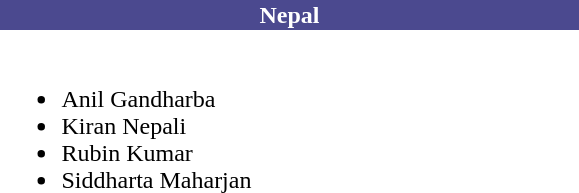<table style="border-spacing: 2px; border: 0px;">
<tr>
<th style="color:white; width:24em; background:#4b498f; text-align:center">Nepal</th>
</tr>
<tr>
<td colspan="2"><br><ul><li>Anil Gandharba</li><li>Kiran Nepali</li><li>Rubin Kumar</li><li>Siddharta Maharjan</li></ul></td>
</tr>
</table>
